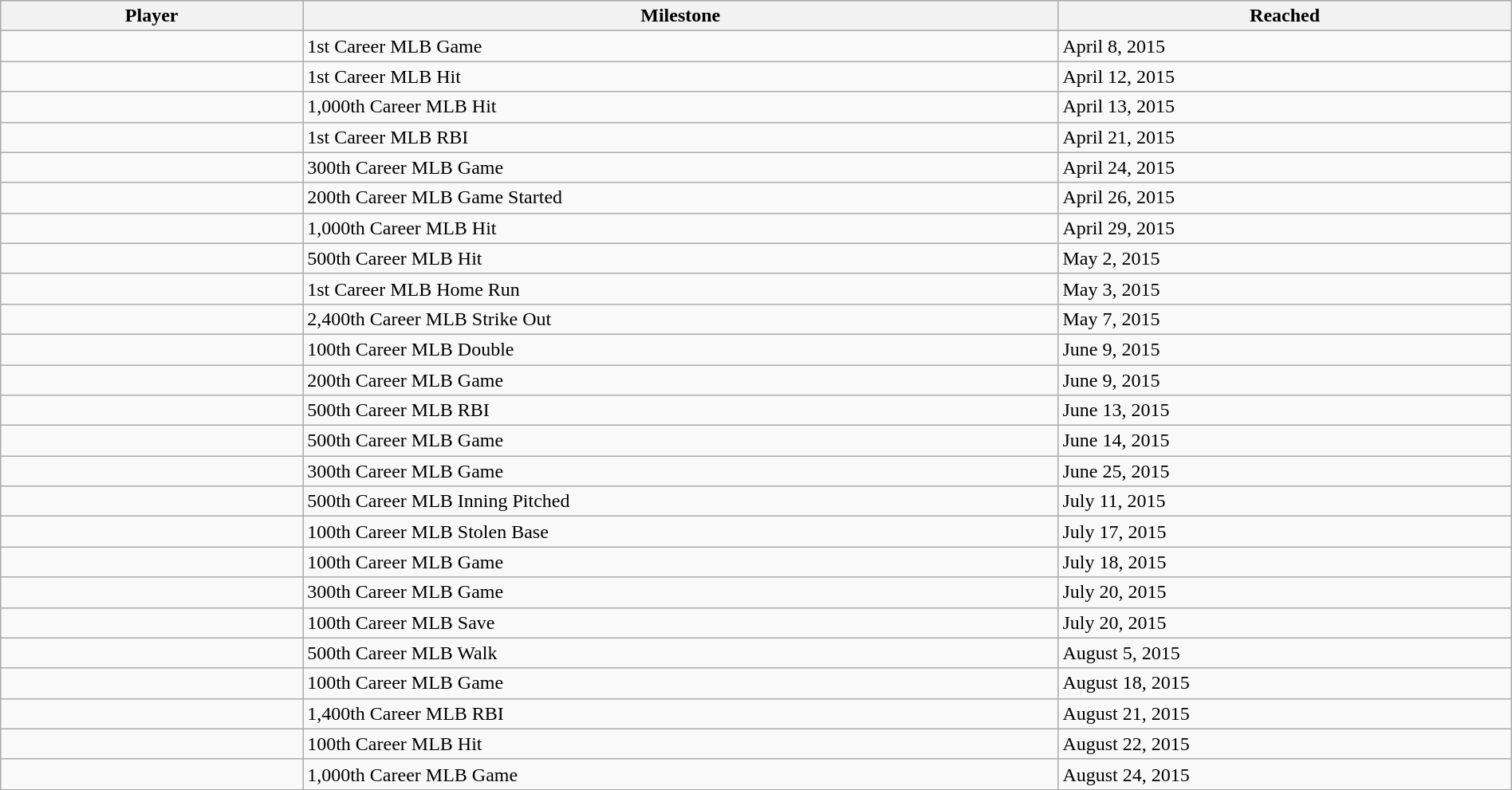<table class="wikitable sortable" style="width:100%;">
<tr align=center>
<th style="width:20%;">Player</th>
<th style="width:50%;">Milestone</th>
<th style="width:30%;" data-sort-type="date">Reached</th>
</tr>
<tr>
<td></td>
<td>1st Career MLB Game</td>
<td>April 8, 2015</td>
</tr>
<tr>
<td></td>
<td>1st Career MLB Hit</td>
<td>April 12, 2015</td>
</tr>
<tr>
<td></td>
<td>1,000th Career MLB Hit</td>
<td>April 13, 2015</td>
</tr>
<tr>
<td></td>
<td>1st Career MLB RBI</td>
<td>April 21, 2015</td>
</tr>
<tr>
<td></td>
<td>300th Career MLB Game</td>
<td>April 24, 2015</td>
</tr>
<tr>
<td></td>
<td>200th Career MLB Game Started</td>
<td>April 26, 2015</td>
</tr>
<tr>
<td></td>
<td>1,000th Career MLB Hit</td>
<td>April 29, 2015</td>
</tr>
<tr>
<td></td>
<td>500th Career MLB Hit</td>
<td>May 2, 2015</td>
</tr>
<tr>
<td></td>
<td>1st Career MLB Home Run</td>
<td>May 3, 2015</td>
</tr>
<tr>
<td></td>
<td>2,400th Career MLB Strike Out</td>
<td>May 7, 2015</td>
</tr>
<tr>
<td></td>
<td>100th Career MLB Double</td>
<td>June 9, 2015</td>
</tr>
<tr>
<td></td>
<td>200th Career MLB Game</td>
<td>June 9, 2015</td>
</tr>
<tr>
<td></td>
<td>500th Career MLB RBI</td>
<td>June 13, 2015</td>
</tr>
<tr>
<td></td>
<td>500th Career MLB Game</td>
<td>June 14, 2015</td>
</tr>
<tr>
<td></td>
<td>300th Career MLB Game</td>
<td>June 25, 2015</td>
</tr>
<tr>
<td></td>
<td>500th Career MLB Inning Pitched</td>
<td>July 11, 2015</td>
</tr>
<tr>
<td></td>
<td>100th Career MLB Stolen Base</td>
<td>July 17, 2015</td>
</tr>
<tr>
<td></td>
<td>100th Career MLB Game</td>
<td>July 18, 2015</td>
</tr>
<tr>
<td></td>
<td>300th Career MLB Game</td>
<td>July 20, 2015</td>
</tr>
<tr>
<td></td>
<td>100th Career MLB Save</td>
<td>July 20, 2015</td>
</tr>
<tr>
<td></td>
<td>500th Career MLB Walk</td>
<td>August 5, 2015</td>
</tr>
<tr>
<td></td>
<td>100th Career MLB Game</td>
<td>August 18, 2015</td>
</tr>
<tr>
<td></td>
<td>1,400th Career MLB RBI</td>
<td>August 21, 2015</td>
</tr>
<tr>
<td></td>
<td>100th Career MLB Hit</td>
<td>August 22, 2015</td>
</tr>
<tr>
<td></td>
<td>1,000th Career MLB Game</td>
<td>August 24, 2015</td>
</tr>
</table>
